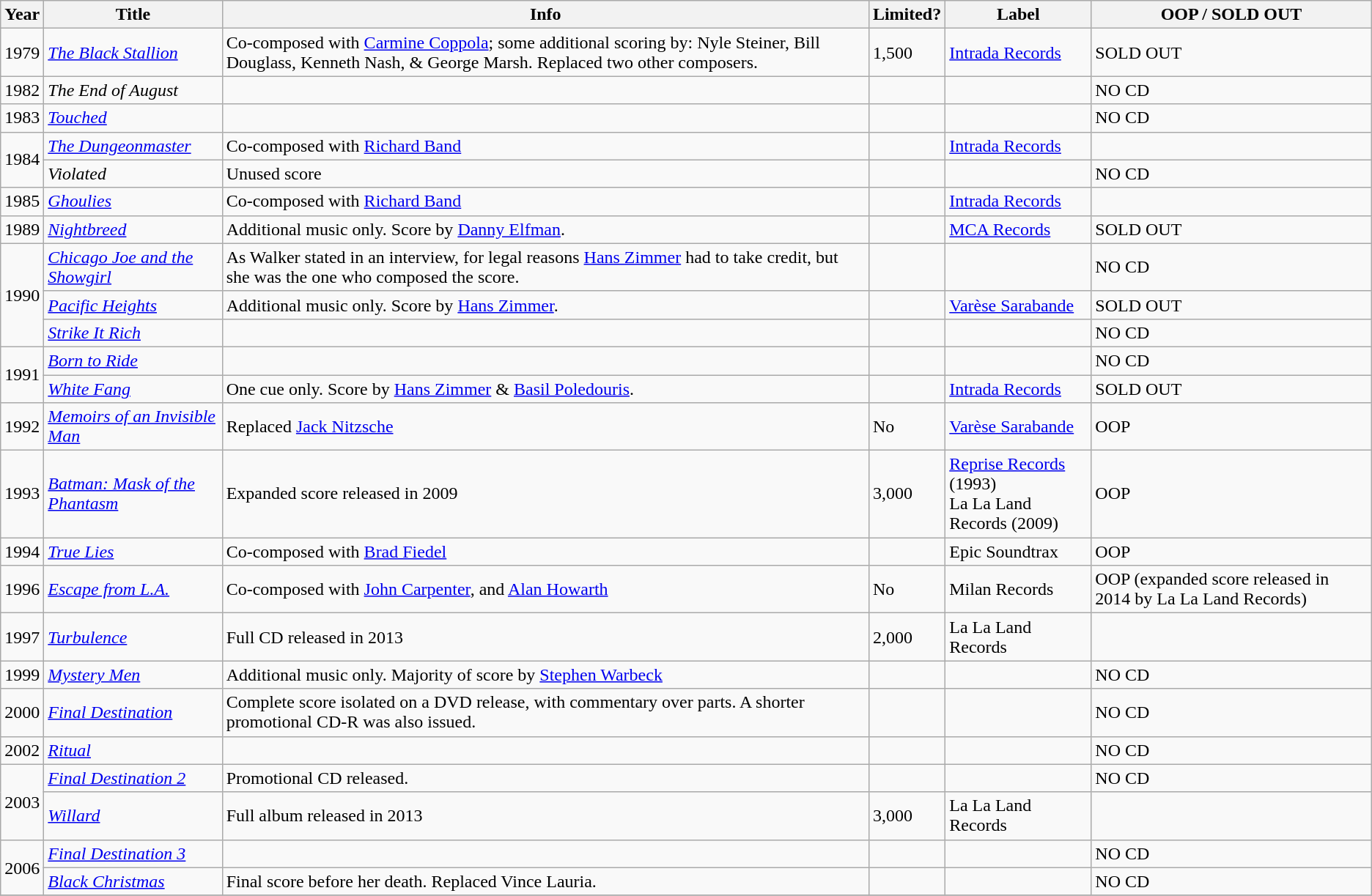<table class="wikitable sortable" border="1">
<tr>
<th>Year</th>
<th>Title</th>
<th>Info</th>
<th>Limited?</th>
<th>Label</th>
<th>OOP / SOLD OUT</th>
</tr>
<tr>
<td>1979</td>
<td><em><a href='#'>The Black Stallion</a></em></td>
<td>Co-composed with <a href='#'>Carmine Coppola</a>; some additional scoring by: Nyle Steiner, Bill Douglass, Kenneth Nash, & George Marsh.  Replaced two other composers.</td>
<td>1,500</td>
<td><a href='#'>Intrada Records</a></td>
<td>SOLD OUT</td>
</tr>
<tr>
<td>1982</td>
<td><em>The End of August</em></td>
<td></td>
<td></td>
<td></td>
<td>NO CD</td>
</tr>
<tr>
<td>1983</td>
<td><a href='#'><em>Touched</em></a></td>
<td></td>
<td></td>
<td></td>
<td>NO CD</td>
</tr>
<tr>
<td rowspan="2">1984</td>
<td><em><a href='#'>The Dungeonmaster</a></em></td>
<td>Co-composed with <a href='#'>Richard Band</a></td>
<td></td>
<td><a href='#'>Intrada Records</a></td>
<td></td>
</tr>
<tr>
<td><em>Violated</em></td>
<td>Unused score</td>
<td></td>
<td></td>
<td>NO CD</td>
</tr>
<tr>
<td>1985</td>
<td><em><a href='#'>Ghoulies</a></em></td>
<td>Co-composed with <a href='#'>Richard Band</a></td>
<td></td>
<td><a href='#'>Intrada Records</a></td>
<td></td>
</tr>
<tr>
<td>1989</td>
<td><em><a href='#'>Nightbreed</a></em></td>
<td>Additional music only. Score by <a href='#'>Danny Elfman</a>.</td>
<td></td>
<td><a href='#'>MCA Records</a></td>
<td>SOLD OUT</td>
</tr>
<tr>
<td rowspan="3">1990</td>
<td><em><a href='#'>Chicago Joe and the Showgirl</a></em></td>
<td>As Walker stated in an interview, for legal reasons <a href='#'>Hans Zimmer</a> had to take credit, but she was the one who composed the score.</td>
<td></td>
<td></td>
<td>NO CD</td>
</tr>
<tr>
<td><em><a href='#'>Pacific Heights</a></em></td>
<td>Additional music only. Score by <a href='#'>Hans Zimmer</a>.</td>
<td></td>
<td><a href='#'>Varèse Sarabande</a></td>
<td>SOLD OUT</td>
</tr>
<tr>
<td><em><a href='#'>Strike It Rich</a></em></td>
<td></td>
<td></td>
<td></td>
<td>NO CD</td>
</tr>
<tr>
<td rowspan="2">1991</td>
<td><a href='#'><em>Born to Ride</em></a></td>
<td></td>
<td></td>
<td></td>
<td>NO CD</td>
</tr>
<tr>
<td><a href='#'><em>White Fang</em></a></td>
<td>One cue only. Score by <a href='#'>Hans Zimmer</a> & <a href='#'>Basil Poledouris</a>.</td>
<td></td>
<td><a href='#'>Intrada Records</a></td>
<td>SOLD OUT</td>
</tr>
<tr>
<td>1992</td>
<td><a href='#'><em>Memoirs of an Invisible Man</em></a></td>
<td>Replaced <a href='#'>Jack Nitzsche</a></td>
<td>No</td>
<td><a href='#'>Varèse Sarabande</a></td>
<td>OOP</td>
</tr>
<tr>
<td>1993</td>
<td><em><a href='#'>Batman: Mask of the Phantasm</a></em></td>
<td>Expanded score released in 2009</td>
<td>3,000</td>
<td><a href='#'>Reprise Records</a> (1993) <br> La La Land Records (2009)</td>
<td>OOP</td>
</tr>
<tr>
<td>1994</td>
<td><em><a href='#'>True Lies</a></em></td>
<td>Co-composed with <a href='#'>Brad Fiedel</a></td>
<td></td>
<td>Epic Soundtrax</td>
<td>OOP</td>
</tr>
<tr>
<td>1996</td>
<td><em><a href='#'>Escape from L.A.</a></em></td>
<td>Co-composed with <a href='#'>John Carpenter</a>, and <a href='#'>Alan Howarth</a></td>
<td>No</td>
<td>Milan Records</td>
<td>OOP (expanded score released in 2014 by La La Land Records)</td>
</tr>
<tr>
<td>1997</td>
<td><a href='#'><em>Turbulence</em></a></td>
<td>Full CD released in 2013</td>
<td>2,000</td>
<td>La La Land Records</td>
<td></td>
</tr>
<tr>
<td>1999</td>
<td><em><a href='#'>Mystery Men</a></em></td>
<td>Additional music only. Majority of score by <a href='#'>Stephen Warbeck</a></td>
<td></td>
<td></td>
<td>NO CD</td>
</tr>
<tr>
<td>2000</td>
<td><a href='#'><em>Final Destination</em></a></td>
<td>Complete score isolated on a DVD release, with commentary over parts. A shorter promotional CD-R was also issued.</td>
<td></td>
<td></td>
<td>NO CD</td>
</tr>
<tr>
<td>2002</td>
<td><a href='#'><em>Ritual</em></a></td>
<td></td>
<td></td>
<td></td>
<td>NO CD</td>
</tr>
<tr>
<td rowspan="2">2003</td>
<td><em><a href='#'>Final Destination 2</a></em></td>
<td>Promotional CD released.</td>
<td></td>
<td></td>
<td>NO CD</td>
</tr>
<tr>
<td><a href='#'><em>Willard</em></a></td>
<td>Full album released in 2013</td>
<td>3,000</td>
<td>La La Land Records</td>
<td></td>
</tr>
<tr>
<td rowspan="2">2006</td>
<td><em><a href='#'>Final Destination 3</a></em></td>
<td></td>
<td></td>
<td></td>
<td>NO CD</td>
</tr>
<tr>
<td><a href='#'><em>Black Christmas</em></a></td>
<td>Final score before her death.  Replaced Vince Lauria.</td>
<td></td>
<td></td>
<td>NO CD</td>
</tr>
<tr>
</tr>
</table>
